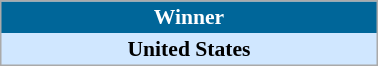<table align=center cellpadding="2" cellspacing="0" style="background: #f9f9f9; border: 1px #aaa solid; border-collapse: collapse; font-size: 90%;" width=20%>
<tr align=center bgcolor=#006699 style="color:white;">
<th width=100%><strong>Winner</strong></th>
</tr>
<tr align=center bgcolor=#D0E7FF>
<td align=center><strong>United States</strong> </td>
</tr>
</table>
